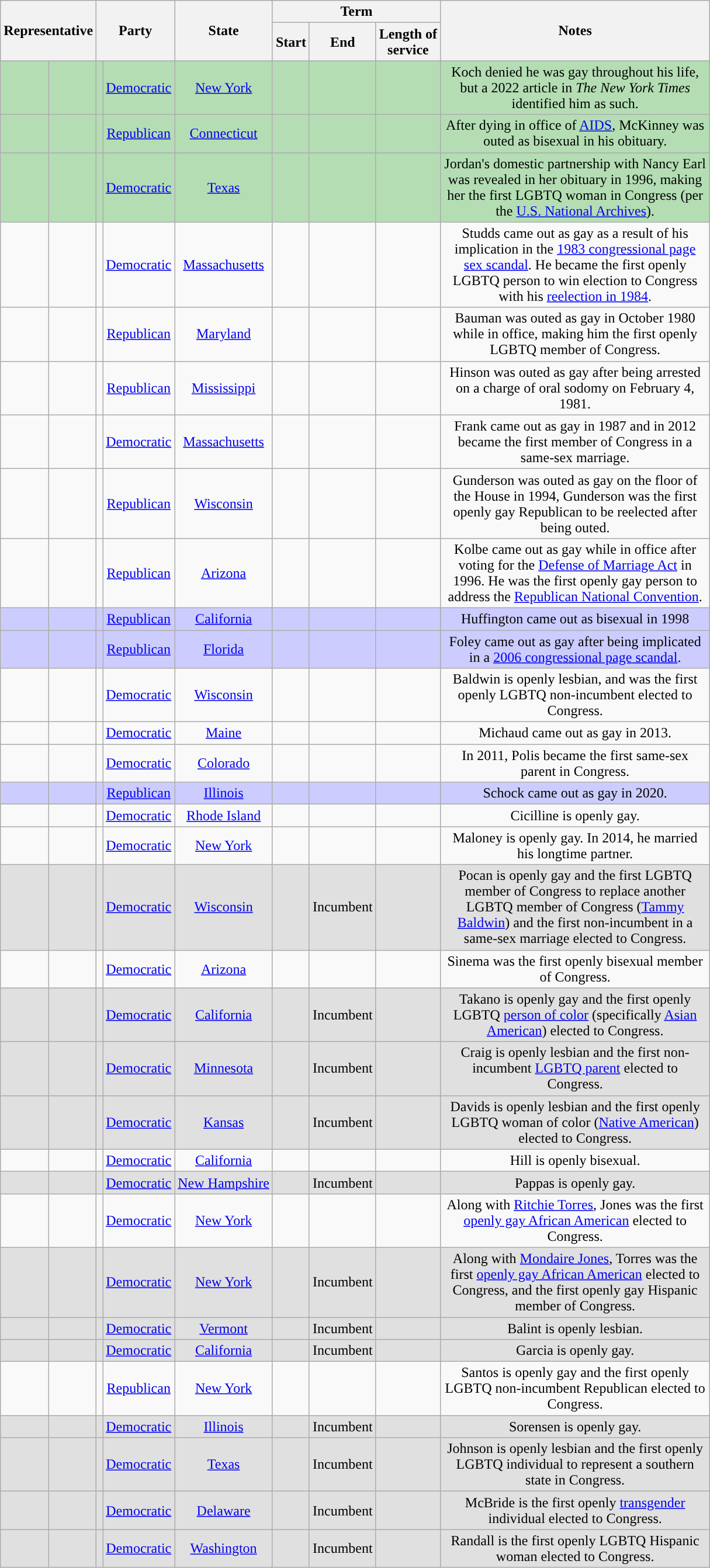<table class="wikitable sortable" style="text-align:center">
<tr>
<th scope="col" rowspan=2 colspan=2>Representative</th>
<th scope="col" rowspan=2 colspan=2>Party</th>
<th scope="col" rowspan=2>State</th>
<th scope="col" colspan=3>Term</th>
<th scope="col" rowspan=2>Notes</th>
</tr>
<tr>
<th scope="col">Start</th>
<th scope="col">End</th>
<th scope="col">Length of<br>service</th>
</tr>
<tr style="background:#b4ddb4">
<td data-sort-value="Koch, Ed"></td>
<td></td>
<td style="background-color:"></td>
<td><a href='#'>Democratic</a></td>
<td><a href='#'>New York</a></td>
<td></td>
<td></td>
<td></td>
<td width=300>Koch denied he was gay throughout his life, but a 2022 article in <em>The New York Times</em> identified him as such.</td>
</tr>
<tr style="background:#b4ddb4">
<td data-sort-value="McKinney, Stewart"></td>
<td nowrap></td>
<td style="background-color:"></td>
<td><a href='#'>Republican</a></td>
<td><a href='#'>Connecticut</a></td>
<td></td>
<td></td>
<td></td>
<td>After dying in office of <a href='#'>AIDS</a>, McKinney was outed as bisexual in his obituary.</td>
</tr>
<tr style="background:#b4ddb4">
<td data-sort-value="Jordan, Barbara"></td>
<td></td>
<td style="background-color:"></td>
<td><a href='#'>Democratic</a></td>
<td><a href='#'>Texas</a></td>
<td></td>
<td></td>
<td></td>
<td>Jordan's domestic partnership with Nancy Earl was revealed in her obituary in 1996, making her the first LGBTQ woman in Congress (per the <a href='#'>U.S. National Archives</a>).</td>
</tr>
<tr>
<td data-sort-value="Studds, Gerry"></td>
<td></td>
<td style="background-color:"></td>
<td><a href='#'>Democratic</a></td>
<td><a href='#'>Massachusetts</a></td>
<td></td>
<td></td>
<td></td>
<td>Studds came out as gay as a result of his implication in the <a href='#'>1983 congressional page sex scandal</a>. He became the first openly LGBTQ person to win election to Congress with his <a href='#'>reelection in 1984</a>.</td>
</tr>
<tr>
<td data-sort-value="Bauman, Robert"></td>
<td></td>
<td style="background-color:"></td>
<td><a href='#'>Republican</a></td>
<td><a href='#'>Maryland</a></td>
<td></td>
<td></td>
<td></td>
<td>Bauman was outed as gay in October 1980 while in office, making him the first openly LGBTQ member of Congress.</td>
</tr>
<tr>
<td data-sort-value="Hinson, Jon"></td>
<td></td>
<td style="background-color:"></td>
<td><a href='#'>Republican</a></td>
<td><a href='#'>Mississippi</a></td>
<td></td>
<td></td>
<td></td>
<td>Hinson was outed as gay after being arrested on a charge of oral sodomy on February 4, 1981.</td>
</tr>
<tr>
<td data-sort-value="Frank, Barney"></td>
<td></td>
<td style="background-color:"></td>
<td><a href='#'>Democratic</a></td>
<td><a href='#'>Massachusetts</a></td>
<td></td>
<td></td>
<td></td>
<td>Frank came out as gay in 1987 and in 2012 became the first member of Congress in a same-sex marriage.</td>
</tr>
<tr>
<td data-sort-value="Gunderson, Steve"></td>
<td></td>
<td style="background-color:"></td>
<td><a href='#'>Republican</a></td>
<td><a href='#'>Wisconsin</a></td>
<td></td>
<td></td>
<td></td>
<td>Gunderson was outed as gay on the floor of the House in 1994, Gunderson was the first openly gay Republican to be reelected after being outed.</td>
</tr>
<tr>
<td data-sort-value="Kolbe, Jim"></td>
<td></td>
<td style="background-color:"></td>
<td><a href='#'>Republican</a></td>
<td><a href='#'>Arizona</a></td>
<td></td>
<td></td>
<td></td>
<td>Kolbe came out as gay while in office after voting for the <a href='#'>Defense of Marriage Act</a> in 1996. He was the first openly gay person to address the <a href='#'>Republican National Convention</a>.</td>
</tr>
<tr style="background:#CCF">
<td data-sort-value="Huffington, Michael"></td>
<td></td>
<td style="background-color:"></td>
<td><a href='#'>Republican</a></td>
<td><a href='#'>California</a></td>
<td></td>
<td></td>
<td></td>
<td>Huffington came out as bisexual in 1998</td>
</tr>
<tr style="background:#CCF">
<td data-sort-value="Foley, Mark"></td>
<td></td>
<td style="background-color:"></td>
<td><a href='#'>Republican</a></td>
<td><a href='#'>Florida</a></td>
<td></td>
<td></td>
<td></td>
<td>Foley came out as gay after being implicated in a <a href='#'>2006 congressional page scandal</a>.</td>
</tr>
<tr>
<td data-sort-value="Baldwin, Tammy"></td>
<td></td>
<td style="background-color:"></td>
<td><a href='#'>Democratic</a></td>
<td><a href='#'>Wisconsin</a></td>
<td></td>
<td></td>
<td></td>
<td>Baldwin is openly lesbian, and was the first openly LGBTQ non-incumbent elected to Congress.</td>
</tr>
<tr>
<td data-sort-value="Michaud, Mike"></td>
<td></td>
<td style="background-color:"></td>
<td><a href='#'>Democratic</a></td>
<td><a href='#'>Maine</a></td>
<td></td>
<td></td>
<td></td>
<td>Michaud came out as gay in 2013.</td>
</tr>
<tr>
<td data-sort-value="Polis, Jared"></td>
<td></td>
<td style="background-color:"></td>
<td><a href='#'>Democratic</a></td>
<td><a href='#'>Colorado</a></td>
<td></td>
<td></td>
<td></td>
<td>In 2011, Polis became the first same-sex parent in Congress.</td>
</tr>
<tr style="background:#CCF">
<td data-sort-value="Schock, Aaron"></td>
<td></td>
<td style="background-color:"></td>
<td><a href='#'>Republican</a></td>
<td><a href='#'>Illinois</a></td>
<td></td>
<td></td>
<td></td>
<td>Schock came out as gay in 2020.</td>
</tr>
<tr>
<td data-sort-value="Cicilline, David"></td>
<td></td>
<td style="background-color:"></td>
<td><a href='#'>Democratic</a></td>
<td><a href='#'>Rhode Island</a></td>
<td></td>
<td></td>
<td></td>
<td>Cicilline is openly gay.</td>
</tr>
<tr>
<td data-sort-value="Maloney, Sean Patrick"></td>
<td></td>
<td style="background-color:"></td>
<td><a href='#'>Democratic</a></td>
<td><a href='#'>New York</a></td>
<td></td>
<td></td>
<td></td>
<td>Maloney is openly gay. In 2014, he married his longtime partner.</td>
</tr>
<tr style="background:#e0e0e0">
<td data-sort-value="Pocan, Mark"></td>
<td></td>
<td style="background-color:"></td>
<td><a href='#'>Democratic</a></td>
<td><a href='#'>Wisconsin</a></td>
<td></td>
<td>Incumbent</td>
<td></td>
<td>Pocan is openly gay and the first LGBTQ member of Congress to replace another LGBTQ member of Congress (<a href='#'>Tammy Baldwin</a>) and the first non-incumbent in a same-sex marriage elected to Congress.</td>
</tr>
<tr>
<td data-sort-value="Sinema, Kyrsten"></td>
<td></td>
<td style="background-color:"></td>
<td><a href='#'>Democratic</a></td>
<td><a href='#'>Arizona</a></td>
<td></td>
<td></td>
<td></td>
<td>Sinema was the first openly bisexual member of Congress.</td>
</tr>
<tr style="background:#e0e0e0">
<td data-sort-value="Takano, Mark"></td>
<td></td>
<td style="background-color:"></td>
<td><a href='#'>Democratic</a></td>
<td><a href='#'>California</a></td>
<td></td>
<td>Incumbent</td>
<td></td>
<td>Takano is openly gay and the first openly LGBTQ <a href='#'>person of color</a> (specifically <a href='#'>Asian American</a>) elected to Congress.</td>
</tr>
<tr style="background:#e0e0e0">
<td data-sort-value="Craig, Angie"></td>
<td></td>
<td style="background-color:"></td>
<td><a href='#'>Democratic</a></td>
<td><a href='#'>Minnesota</a></td>
<td></td>
<td>Incumbent</td>
<td></td>
<td>Craig is openly lesbian and the first non-incumbent <a href='#'>LGBTQ parent</a> elected to Congress.</td>
</tr>
<tr style="background:#e0e0e0">
<td data-sort-value="Davids, Sharice"></td>
<td></td>
<td style="background-color:"></td>
<td><a href='#'>Democratic</a></td>
<td><a href='#'>Kansas</a></td>
<td></td>
<td>Incumbent</td>
<td></td>
<td>Davids is openly lesbian and the first openly LGBTQ woman of color (<a href='#'>Native American</a>) elected to Congress.</td>
</tr>
<tr>
<td data-sort-value="Hill, Katie"></td>
<td></td>
<td style="background-color:"></td>
<td><a href='#'>Democratic</a></td>
<td><a href='#'>California</a></td>
<td></td>
<td></td>
<td></td>
<td>Hill is openly bisexual.</td>
</tr>
<tr style="background:#e0e0e0">
<td data-sort-value="Pappas, Chris"></td>
<td></td>
<td style="background-color:"></td>
<td><a href='#'>Democratic</a></td>
<td><a href='#'>New Hampshire</a></td>
<td></td>
<td>Incumbent</td>
<td></td>
<td>Pappas is openly gay.</td>
</tr>
<tr>
<td data-sort-value="Jones, Mondaire"></td>
<td></td>
<td style="background-color:"></td>
<td><a href='#'>Democratic</a></td>
<td><a href='#'>New York</a></td>
<td></td>
<td></td>
<td></td>
<td>Along with <a href='#'>Ritchie Torres</a>, Jones was the first <a href='#'>openly gay African American</a> elected to Congress.</td>
</tr>
<tr style="background:#e0e0e0">
<td data-sort-value="Torres, Ritchie"></td>
<td></td>
<td style="background-color:"></td>
<td><a href='#'>Democratic</a></td>
<td><a href='#'>New York</a></td>
<td></td>
<td>Incumbent</td>
<td></td>
<td>Along with <a href='#'>Mondaire Jones</a>, Torres was the first <a href='#'>openly gay African American</a> elected to Congress, and the first openly gay Hispanic member of Congress.</td>
</tr>
<tr style="background:#e0e0e0">
<td data-sort-value="Balint, Becca"></td>
<td></td>
<td style="background-color:"></td>
<td><a href='#'>Democratic</a></td>
<td><a href='#'>Vermont</a></td>
<td></td>
<td>Incumbent</td>
<td></td>
<td>Balint is openly lesbian.</td>
</tr>
<tr style="background:#e0e0e0">
<td data-sort-value="Garcia, Robert"></td>
<td></td>
<td style="background-color:"></td>
<td><a href='#'>Democratic</a></td>
<td><a href='#'>California</a></td>
<td></td>
<td>Incumbent</td>
<td></td>
<td>Garcia is openly gay.</td>
</tr>
<tr>
<td data-sort-value="Santos, George"></td>
<td></td>
<td style="background-color:"></td>
<td><a href='#'>Republican</a></td>
<td><a href='#'>New York</a></td>
<td></td>
<td></td>
<td></td>
<td>Santos is openly gay and the first openly LGBTQ non-incumbent Republican elected to Congress.</td>
</tr>
<tr style="background:#e0e0e0">
<td data-sort-value="Sorenson, Eric"></td>
<td></td>
<td style="background-color:"></td>
<td><a href='#'>Democratic</a></td>
<td><a href='#'>Illinois</a></td>
<td></td>
<td>Incumbent</td>
<td></td>
<td>Sorensen is openly gay.</td>
</tr>
<tr style="background:#e0e0e0">
<td data-sort-value="Johnson, Julie"></td>
<td></td>
<td style="background-color:"></td>
<td><a href='#'>Democratic</a></td>
<td><a href='#'>Texas</a></td>
<td></td>
<td>Incumbent</td>
<td></td>
<td>Johnson is openly lesbian and the first openly LGBTQ individual to represent a southern state in Congress.</td>
</tr>
<tr style="background:#e0e0e0">
<td data-sort-value="McBride, Sarah"></td>
<td></td>
<td style="background-color:"></td>
<td><a href='#'>Democratic</a></td>
<td><a href='#'>Delaware</a></td>
<td></td>
<td>Incumbent</td>
<td></td>
<td>McBride is the first openly <a href='#'>transgender</a> individual elected to Congress.</td>
</tr>
<tr style="background:#e0e0e0">
<td data-sort-value="Randall, Emily"></td>
<td></td>
<td style="background-color:"></td>
<td><a href='#'>Democratic</a></td>
<td><a href='#'>Washington</a></td>
<td></td>
<td>Incumbent</td>
<td></td>
<td>Randall is the first openly LGBTQ Hispanic woman elected to Congress.</td>
</tr>
</table>
